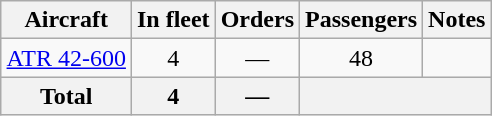<table class="wikitable" style="margin:0.5em auto;text-align:center">
<tr>
<th>Aircraft</th>
<th>In fleet</th>
<th>Orders</th>
<th>Passengers</th>
<th>Notes</th>
</tr>
<tr>
<td><a href='#'>ATR 42-600</a></td>
<td>4</td>
<td>—</td>
<td>48</td>
<td></td>
</tr>
<tr>
<th>Total</th>
<th>4</th>
<th>—</th>
<th colspan="2"></th>
</tr>
</table>
